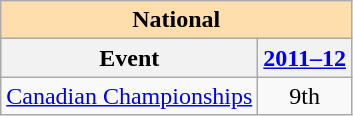<table class="wikitable" style="text-align:center">
<tr>
<th colspan="2" style="background-color: #ffdead; " align="center">National</th>
</tr>
<tr>
<th>Event</th>
<th><a href='#'>2011–12</a></th>
</tr>
<tr>
<td align=left><a href='#'>Canadian Championships</a></td>
<td>9th</td>
</tr>
</table>
